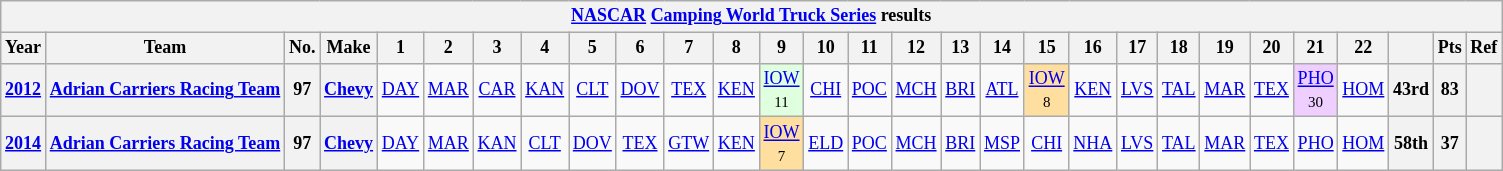<table class="wikitable" style="text-align:center; font-size:75%">
<tr>
<th colspan=45><a href='#'>NASCAR</a> <a href='#'>Camping World Truck Series</a> results</th>
</tr>
<tr>
<th>Year</th>
<th>Team</th>
<th>No.</th>
<th>Make</th>
<th>1</th>
<th>2</th>
<th>3</th>
<th>4</th>
<th>5</th>
<th>6</th>
<th>7</th>
<th>8</th>
<th>9</th>
<th>10</th>
<th>11</th>
<th>12</th>
<th>13</th>
<th>14</th>
<th>15</th>
<th>16</th>
<th>17</th>
<th>18</th>
<th>19</th>
<th>20</th>
<th>21</th>
<th>22</th>
<th></th>
<th>Pts</th>
<th>Ref</th>
</tr>
<tr>
<th><a href='#'>2012</a></th>
<th><a href='#'>Adrian Carriers Racing Team</a></th>
<th>97</th>
<th><a href='#'>Chevy</a></th>
<td><a href='#'>DAY</a></td>
<td><a href='#'>MAR</a></td>
<td><a href='#'>CAR</a></td>
<td><a href='#'>KAN</a></td>
<td><a href='#'>CLT</a></td>
<td><a href='#'>DOV</a></td>
<td><a href='#'>TEX</a></td>
<td><a href='#'>KEN</a></td>
<td style="background:#DFFFDF;"><a href='#'>IOW</a><br><small>11</small></td>
<td><a href='#'>CHI</a></td>
<td><a href='#'>POC</a></td>
<td><a href='#'>MCH</a></td>
<td><a href='#'>BRI</a></td>
<td><a href='#'>ATL</a></td>
<td style="background:#FFDF9F;"><a href='#'>IOW</a><br><small>8</small></td>
<td><a href='#'>KEN</a></td>
<td><a href='#'>LVS</a></td>
<td><a href='#'>TAL</a></td>
<td><a href='#'>MAR</a></td>
<td><a href='#'>TEX</a></td>
<td style="background:#EFCFFF;"><a href='#'>PHO</a><br><small>30</small></td>
<td><a href='#'>HOM</a></td>
<th>43rd</th>
<th>83</th>
<th></th>
</tr>
<tr>
<th><a href='#'>2014</a></th>
<th><a href='#'>Adrian Carriers Racing Team</a></th>
<th>97</th>
<th><a href='#'>Chevy</a></th>
<td><a href='#'>DAY</a></td>
<td><a href='#'>MAR</a></td>
<td><a href='#'>KAN</a></td>
<td><a href='#'>CLT</a></td>
<td><a href='#'>DOV</a></td>
<td><a href='#'>TEX</a></td>
<td><a href='#'>GTW</a></td>
<td><a href='#'>KEN</a></td>
<td style="background:#FFDF9F;"><a href='#'>IOW</a><br><small>7</small></td>
<td><a href='#'>ELD</a></td>
<td><a href='#'>POC</a></td>
<td><a href='#'>MCH</a></td>
<td><a href='#'>BRI</a></td>
<td><a href='#'>MSP</a></td>
<td><a href='#'>CHI</a></td>
<td><a href='#'>NHA</a></td>
<td><a href='#'>LVS</a></td>
<td><a href='#'>TAL</a></td>
<td><a href='#'>MAR</a></td>
<td><a href='#'>TEX</a></td>
<td><a href='#'>PHO</a></td>
<td><a href='#'>HOM</a></td>
<th>58th</th>
<th>37</th>
<th></th>
</tr>
</table>
